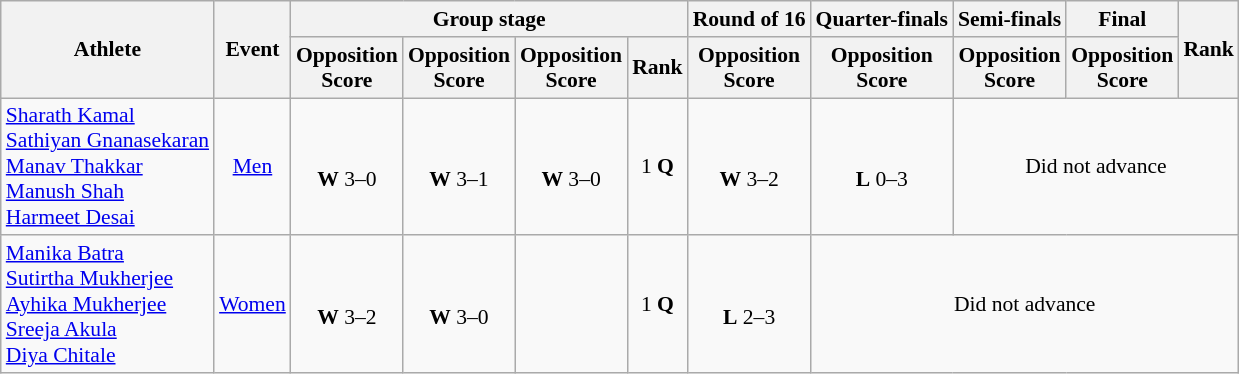<table class=wikitable style="text-align:center; font-size:90%">
<tr>
<th rowspan="2">Athlete</th>
<th rowspan=2>Event</th>
<th colspan=4>Group stage</th>
<th>Round of 16</th>
<th>Quarter-finals</th>
<th>Semi-finals</th>
<th>Final</th>
<th rowspan="2">Rank</th>
</tr>
<tr>
<th>Opposition<br>Score</th>
<th>Opposition<br>Score</th>
<th>Opposition<br>Score</th>
<th>Rank</th>
<th>Opposition<br>Score</th>
<th>Opposition<br>Score</th>
<th>Opposition<br>Score</th>
<th>Opposition<br>Score</th>
</tr>
<tr>
<td align=left><a href='#'>Sharath Kamal</a><br><a href='#'>Sathiyan Gnanasekaran</a><br><a href='#'>Manav Thakkar</a><br><a href='#'>Manush Shah</a><br><a href='#'>Harmeet Desai</a></td>
<td><a href='#'>Men</a></td>
<td><br><strong>W</strong> 3–0</td>
<td><br><strong>W</strong> 3–1</td>
<td><br><strong>W</strong> 3–0</td>
<td>1 <strong>Q</strong></td>
<td><br><strong>W</strong> 3–2</td>
<td><br><strong>L</strong> 0–3</td>
<td colspan="3">Did not advance</td>
</tr>
<tr>
<td align=left><a href='#'>Manika Batra</a><br><a href='#'>Sutirtha Mukherjee</a><br><a href='#'>Ayhika Mukherjee</a><br><a href='#'>Sreeja Akula</a><br><a href='#'>Diya Chitale</a></td>
<td><a href='#'>Women</a></td>
<td><br><strong>W</strong> 3–2</td>
<td><br><strong>W</strong> 3–0</td>
<td></td>
<td>1 <strong>Q</strong></td>
<td><br><strong>L</strong> 2–3</td>
<td colspan="4">Did not advance</td>
</tr>
</table>
